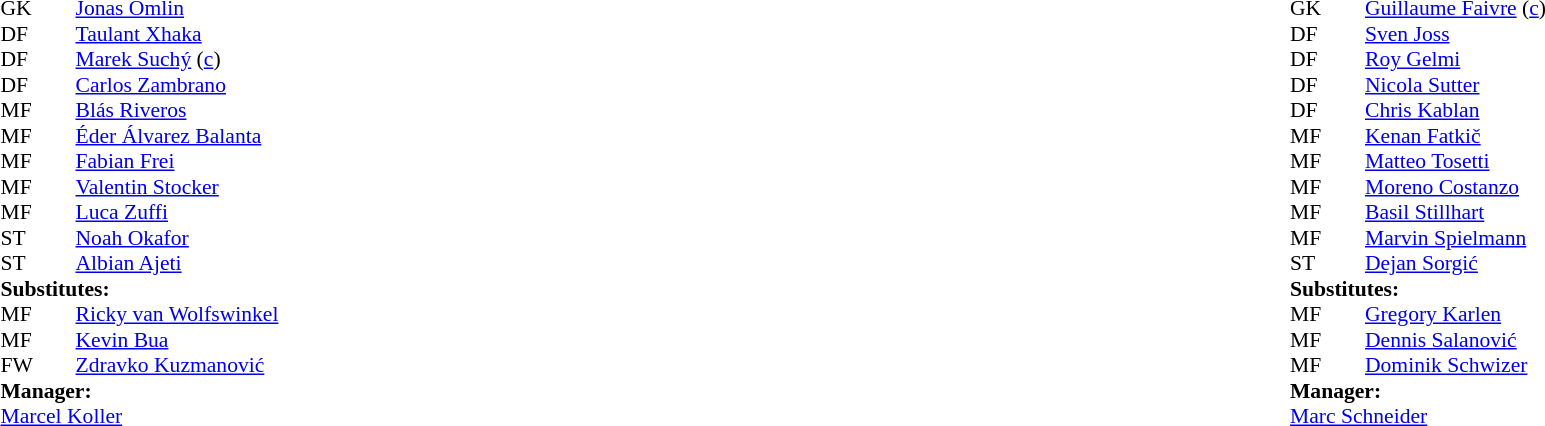<table width="100%">
<tr>
<td valign="top" width="40%"><br><table style="font-size: 90%" cellspacing="0" cellpadding="0">
<tr>
<th width="25"></th>
<th width="25"></th>
</tr>
<tr>
<td>GK</td>
<td></td>
<td> <a href='#'>Jonas Omlin</a></td>
<td></td>
<td></td>
</tr>
<tr>
<td>DF</td>
<td></td>
<td> <a href='#'>Taulant Xhaka</a></td>
<td></td>
<td></td>
</tr>
<tr>
<td>DF</td>
<td></td>
<td> <a href='#'>Marek Suchý</a> (<a href='#'>c</a>)</td>
<td></td>
<td></td>
</tr>
<tr>
<td>DF</td>
<td></td>
<td> <a href='#'>Carlos Zambrano</a></td>
<td></td>
<td></td>
</tr>
<tr>
<td>MF</td>
<td></td>
<td> <a href='#'>Blás Riveros</a></td>
<td></td>
<td></td>
</tr>
<tr>
<td>MF</td>
<td></td>
<td> <a href='#'>Éder Álvarez Balanta</a></td>
<td></td>
<td></td>
</tr>
<tr>
<td>MF</td>
<td></td>
<td> <a href='#'>Fabian Frei</a></td>
<td></td>
<td></td>
</tr>
<tr>
<td>MF</td>
<td></td>
<td> <a href='#'>Valentin Stocker</a></td>
<td></td>
<td></td>
</tr>
<tr>
<td>MF</td>
<td></td>
<td> <a href='#'>Luca Zuffi</a></td>
<td></td>
<td></td>
</tr>
<tr>
<td>ST</td>
<td></td>
<td> <a href='#'>Noah Okafor</a></td>
<td></td>
<td></td>
</tr>
<tr>
<td>ST</td>
<td></td>
<td> <a href='#'>Albian Ajeti</a></td>
<td></td>
<td></td>
</tr>
<tr>
<td colspan=4><strong>Substitutes:</strong></td>
</tr>
<tr>
<td>MF</td>
<td></td>
<td> <a href='#'>Ricky van Wolfswinkel</a></td>
<td></td>
<td></td>
</tr>
<tr>
<td>MF</td>
<td></td>
<td> <a href='#'>Kevin Bua</a></td>
<td></td>
<td></td>
</tr>
<tr>
<td>FW</td>
<td></td>
<td> <a href='#'>Zdravko Kuzmanović</a></td>
<td></td>
<td></td>
</tr>
<tr>
<td colspan=4><strong>Manager:</strong></td>
</tr>
<tr>
<td colspan="4"> <a href='#'>Marcel Koller</a></td>
</tr>
</table>
</td>
<td valign="top"></td>
<td valign="top" width="50%"><br><table style="font-size: 90%" cellspacing="0" cellpadding="0" align=center>
<tr>
<td colspan="4"></td>
</tr>
<tr>
<th width="25"></th>
<th width="25"></th>
</tr>
<tr>
<td>GK</td>
<td></td>
<td> <a href='#'>Guillaume Faivre</a> (<a href='#'>c</a>)</td>
<td></td>
<td></td>
</tr>
<tr>
<td>DF</td>
<td></td>
<td> <a href='#'>Sven Joss</a></td>
<td></td>
<td></td>
</tr>
<tr>
<td>DF</td>
<td></td>
<td> <a href='#'>Roy Gelmi</a></td>
<td></td>
<td></td>
</tr>
<tr>
<td>DF</td>
<td></td>
<td> <a href='#'>Nicola Sutter</a></td>
<td></td>
<td></td>
</tr>
<tr>
<td>DF</td>
<td></td>
<td> <a href='#'>Chris Kablan</a></td>
<td></td>
<td></td>
</tr>
<tr>
<td>MF</td>
<td></td>
<td> <a href='#'>Kenan Fatkič</a></td>
<td></td>
<td></td>
</tr>
<tr>
<td>MF</td>
<td></td>
<td> <a href='#'>Matteo Tosetti</a></td>
<td></td>
<td></td>
</tr>
<tr>
<td>MF</td>
<td></td>
<td> <a href='#'>Moreno Costanzo</a></td>
<td></td>
<td></td>
</tr>
<tr>
<td>MF</td>
<td></td>
<td> <a href='#'>Basil Stillhart</a></td>
<td></td>
<td></td>
</tr>
<tr>
<td>MF</td>
<td></td>
<td> <a href='#'>Marvin Spielmann</a></td>
<td></td>
<td></td>
</tr>
<tr>
<td>ST</td>
<td></td>
<td> <a href='#'>Dejan Sorgić</a></td>
<td></td>
<td></td>
</tr>
<tr>
<td colspan=4><strong>Substitutes:</strong></td>
</tr>
<tr>
<td>MF</td>
<td></td>
<td> <a href='#'>Gregory Karlen</a></td>
<td></td>
<td></td>
</tr>
<tr>
<td>MF</td>
<td></td>
<td> <a href='#'>Dennis Salanović</a></td>
<td></td>
<td></td>
</tr>
<tr>
<td>MF</td>
<td></td>
<td> <a href='#'>Dominik Schwizer</a></td>
<td></td>
<td></td>
</tr>
<tr>
<td colspan=4><strong>Manager:</strong></td>
</tr>
<tr>
<td colspan="4"> <a href='#'>Marc Schneider</a></td>
</tr>
</table>
</td>
</tr>
</table>
